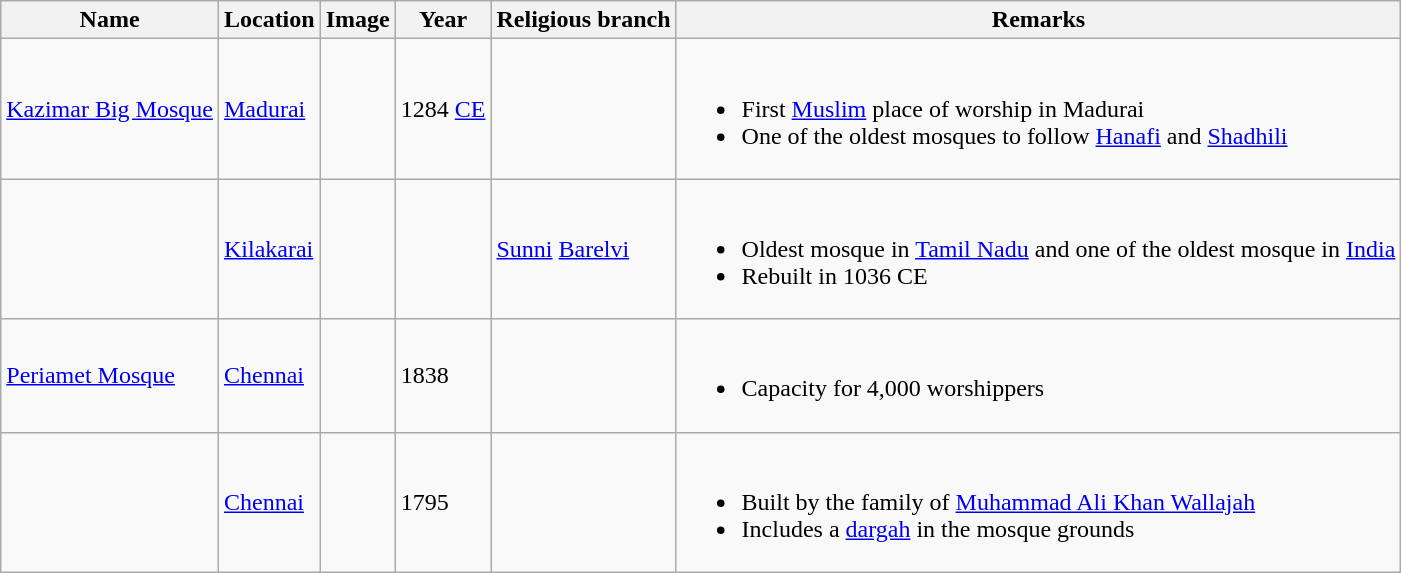<table class="wikitable sortable">
<tr>
<th>Name</th>
<th>Location</th>
<th>Image</th>
<th>Year</th>
<th>Religious branch</th>
<th>Remarks</th>
</tr>
<tr>
<td><a href='#'>Kazimar Big Mosque</a></td>
<td><a href='#'>Madurai</a></td>
<td></td>
<td>1284 <a href='#'>CE</a></td>
<td></td>
<td><br><ul><li>First <a href='#'>Muslim</a> place of worship in Madurai</li><li>One of the oldest mosques to follow <a href='#'>Hanafi</a> and <a href='#'>Shadhili</a></li></ul></td>
</tr>
<tr>
<td></td>
<td><a href='#'>Kilakarai</a></td>
<td></td>
<td></td>
<td><a href='#'>Sunni</a> <a href='#'>Barelvi</a></td>
<td><br><ul><li>Oldest mosque in <a href='#'>Tamil Nadu</a> and one of the oldest mosque in <a href='#'>India</a></li><li>Rebuilt in 1036 CE</li></ul></td>
</tr>
<tr>
<td><a href='#'>Periamet Mosque</a></td>
<td><a href='#'>Chennai</a></td>
<td></td>
<td>1838</td>
<td></td>
<td><br><ul><li>Capacity for 4,000 worshippers</li></ul></td>
</tr>
<tr>
<td></td>
<td><a href='#'>Chennai</a></td>
<td></td>
<td>1795</td>
<td></td>
<td><br><ul><li>Built by the family of <a href='#'>Muhammad Ali Khan Wallajah</a></li><li>Includes a <a href='#'>dargah</a> in the mosque grounds</li></ul></td>
</tr>
</table>
